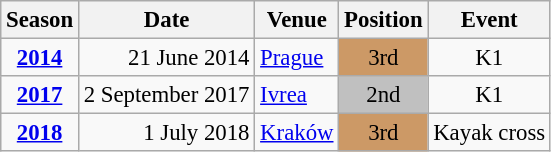<table class="wikitable" style="text-align:center; font-size:95%;">
<tr>
<th>Season</th>
<th>Date</th>
<th>Venue</th>
<th>Position</th>
<th>Event</th>
</tr>
<tr>
<td><strong><a href='#'>2014</a></strong></td>
<td align=right>21 June 2014</td>
<td align=left><a href='#'>Prague</a></td>
<td bgcolor=cc9966>3rd</td>
<td>K1</td>
</tr>
<tr>
<td><strong><a href='#'>2017</a></strong></td>
<td align=right>2 September 2017</td>
<td align=left><a href='#'>Ivrea</a></td>
<td bgcolor=silver>2nd</td>
<td>K1</td>
</tr>
<tr>
<td><strong><a href='#'>2018</a></strong></td>
<td align=right>1 July 2018</td>
<td align=left><a href='#'>Kraków</a></td>
<td bgcolor=cc9966>3rd</td>
<td>Kayak cross</td>
</tr>
</table>
